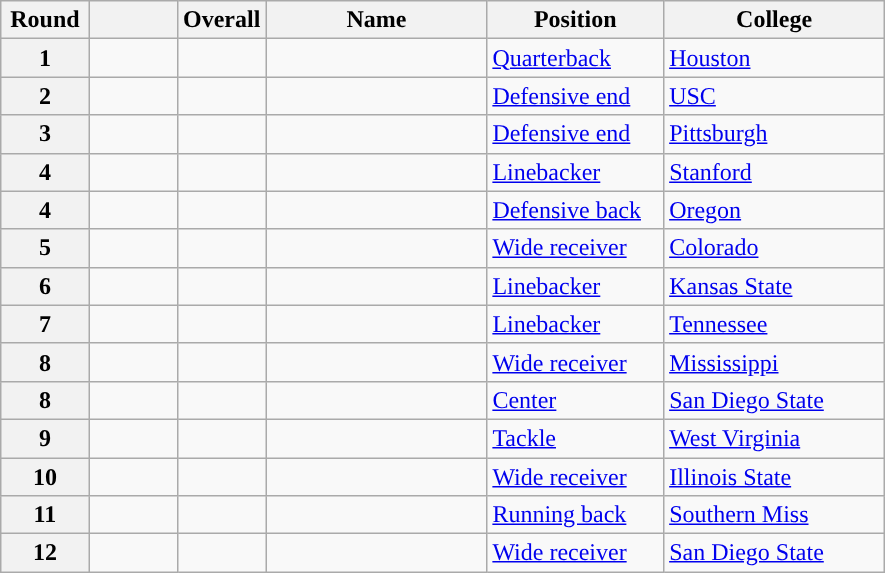<table class="wikitable sortable">
<tr>
<th scope="col" style="width: 10%;">Round</th>
<th scope="col" style="width: 10%;"></th>
<th scope="col" style="width: 10%;">Overall</th>
<th scope="col" style="width: 25%;">Name</th>
<th scope="col" style="width: 20%;">Position</th>
<th scope="col" style="width: 25%;">College</th>
</tr>
<tr>
<th scope="row">1</th>
<td></td>
<td></td>
<td></td>
<td><a href='#'>Quarterback</a></td>
<td><a href='#'>Houston</a></td>
</tr>
<tr>
<th scope="row">2</th>
<td></td>
<td></td>
<td></td>
<td><a href='#'>Defensive end</a></td>
<td><a href='#'>USC</a></td>
</tr>
<tr>
<th scope="row">3</th>
<td></td>
<td></td>
<td></td>
<td><a href='#'>Defensive end</a></td>
<td><a href='#'>Pittsburgh</a></td>
</tr>
<tr>
<th scope="row">4</th>
<td></td>
<td></td>
<td></td>
<td><a href='#'>Linebacker</a></td>
<td><a href='#'>Stanford</a></td>
</tr>
<tr>
<th scope="row">4</th>
<td></td>
<td></td>
<td></td>
<td><a href='#'>Defensive back</a></td>
<td><a href='#'>Oregon</a></td>
</tr>
<tr>
<th scope="row">5</th>
<td></td>
<td></td>
<td></td>
<td><a href='#'>Wide receiver</a></td>
<td><a href='#'>Colorado</a></td>
</tr>
<tr>
<th scope="row">6</th>
<td></td>
<td></td>
<td></td>
<td><a href='#'>Linebacker</a></td>
<td><a href='#'>Kansas State</a></td>
</tr>
<tr>
<th scope="row">7</th>
<td></td>
<td></td>
<td></td>
<td><a href='#'>Linebacker</a></td>
<td><a href='#'>Tennessee</a></td>
</tr>
<tr>
<th scope="row">8</th>
<td></td>
<td></td>
<td></td>
<td><a href='#'>Wide receiver</a></td>
<td><a href='#'>Mississippi</a></td>
</tr>
<tr>
<th scope="row">8</th>
<td></td>
<td></td>
<td></td>
<td><a href='#'>Center</a></td>
<td><a href='#'>San Diego State</a></td>
</tr>
<tr>
<th scope="row">9</th>
<td></td>
<td></td>
<td></td>
<td><a href='#'>Tackle</a></td>
<td><a href='#'>West Virginia</a></td>
</tr>
<tr>
<th scope="row">10</th>
<td></td>
<td></td>
<td></td>
<td><a href='#'>Wide receiver</a></td>
<td><a href='#'>Illinois State</a></td>
</tr>
<tr>
<th scope="row">11</th>
<td></td>
<td></td>
<td></td>
<td><a href='#'>Running back</a></td>
<td><a href='#'>Southern Miss</a></td>
</tr>
<tr>
<th scope="row">12</th>
<td></td>
<td></td>
<td></td>
<td><a href='#'>Wide receiver</a></td>
<td><a href='#'>San Diego State</a></td>
</tr>
</table>
